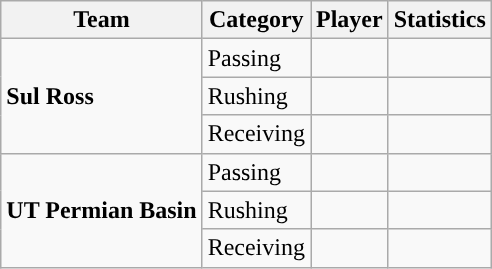<table class="wikitable" style="float: right;">
<tr>
<th>Team</th>
<th>Category</th>
<th>Player</th>
<th>Statistics</th>
</tr>
<tr>
<td rowspan=3><strong>Sul Ross</strong></td>
<td>Passing</td>
<td></td>
<td></td>
</tr>
<tr>
<td>Rushing</td>
<td></td>
<td></td>
</tr>
<tr>
<td>Receiving</td>
<td></td>
<td></td>
</tr>
<tr>
<td rowspan=3><strong>UT Permian Basin</strong></td>
<td>Passing</td>
<td></td>
<td></td>
</tr>
<tr>
<td>Rushing</td>
<td></td>
<td></td>
</tr>
<tr>
<td>Receiving</td>
<td></td>
<td></td>
</tr>
</table>
